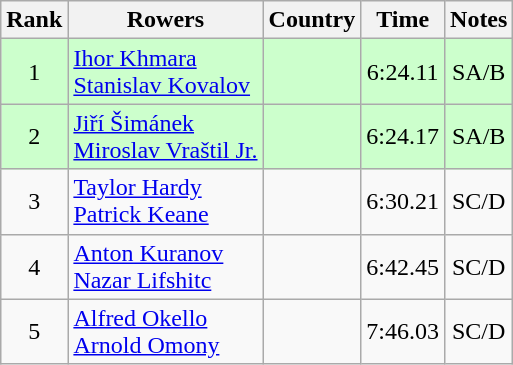<table class="wikitable" style="text-align:center">
<tr>
<th>Rank</th>
<th>Rowers</th>
<th>Country</th>
<th>Time</th>
<th>Notes</th>
</tr>
<tr bgcolor=ccffcc>
<td>1</td>
<td align="left"><a href='#'>Ihor Khmara</a><br><a href='#'>Stanislav Kovalov</a></td>
<td align="left"></td>
<td>6:24.11</td>
<td>SA/B</td>
</tr>
<tr bgcolor=ccffcc>
<td>2</td>
<td align="left"><a href='#'>Jiří Šimánek</a><br><a href='#'>Miroslav Vraštil Jr.</a></td>
<td align="left"></td>
<td>6:24.17</td>
<td>SA/B</td>
</tr>
<tr>
<td>3</td>
<td align="left"><a href='#'>Taylor Hardy</a><br><a href='#'>Patrick Keane</a></td>
<td align="left"></td>
<td>6:30.21</td>
<td>SC/D</td>
</tr>
<tr>
<td>4</td>
<td align="left"><a href='#'>Anton Kuranov</a><br><a href='#'>Nazar Lifshitc</a></td>
<td align="left"></td>
<td>6:42.45</td>
<td>SC/D</td>
</tr>
<tr>
<td>5</td>
<td align="left"><a href='#'>Alfred Okello</a><br><a href='#'>Arnold Omony</a></td>
<td align="left"></td>
<td>7:46.03</td>
<td>SC/D</td>
</tr>
</table>
